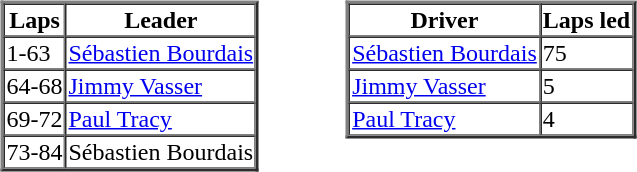<table>
<tr>
<td valign="top"><br><table border=2 cellspacing=0>
<tr>
<th>Laps</th>
<th>Leader</th>
</tr>
<tr>
<td>1-63</td>
<td><a href='#'>Sébastien Bourdais</a></td>
</tr>
<tr>
<td>64-68</td>
<td><a href='#'>Jimmy Vasser</a></td>
</tr>
<tr>
<td>69-72</td>
<td><a href='#'>Paul Tracy</a></td>
</tr>
<tr>
<td>73-84</td>
<td>Sébastien Bourdais</td>
</tr>
</table>
</td>
<td width="50"> </td>
<td valign="top"><br><table border=2 cellspacing=0>
<tr>
<th>Driver</th>
<th>Laps led</th>
</tr>
<tr>
<td><a href='#'>Sébastien Bourdais</a></td>
<td>75</td>
</tr>
<tr>
<td><a href='#'>Jimmy Vasser</a></td>
<td>5</td>
</tr>
<tr>
<td><a href='#'>Paul Tracy</a></td>
<td>4</td>
</tr>
</table>
</td>
</tr>
</table>
